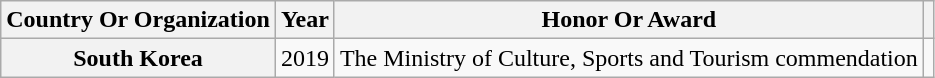<table class="wikitable plainrowheaders sortable">
<tr>
<th scope="col">Country Or Organization</th>
<th scope="col">Year</th>
<th scope="col">Honor Or Award</th>
<th scope="col" class="unsortable"></th>
</tr>
<tr>
<th scope="row">South Korea</th>
<td style="text-align:center">2019</td>
<td>The Ministry of Culture, Sports and Tourism commendation</td>
<td></td>
</tr>
</table>
